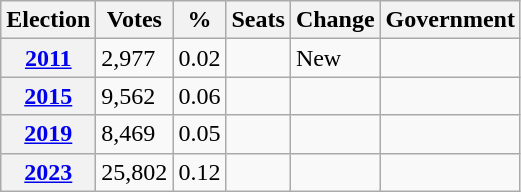<table class="wikitable">
<tr>
<th>Election</th>
<th>Votes</th>
<th>%</th>
<th>Seats</th>
<th>Change</th>
<th>Government</th>
</tr>
<tr>
<th><a href='#'>2011</a></th>
<td>2,977</td>
<td>0.02</td>
<td></td>
<td>New</td>
<td></td>
</tr>
<tr>
<th><a href='#'>2015</a></th>
<td>9,562</td>
<td>0.06</td>
<td></td>
<td></td>
<td></td>
</tr>
<tr>
<th><a href='#'>2019</a></th>
<td>8,469</td>
<td>0.05</td>
<td></td>
<td></td>
<td></td>
</tr>
<tr>
<th><a href='#'>2023</a></th>
<td>25,802</td>
<td>0.12</td>
<td></td>
<td></td>
<td></td>
</tr>
</table>
